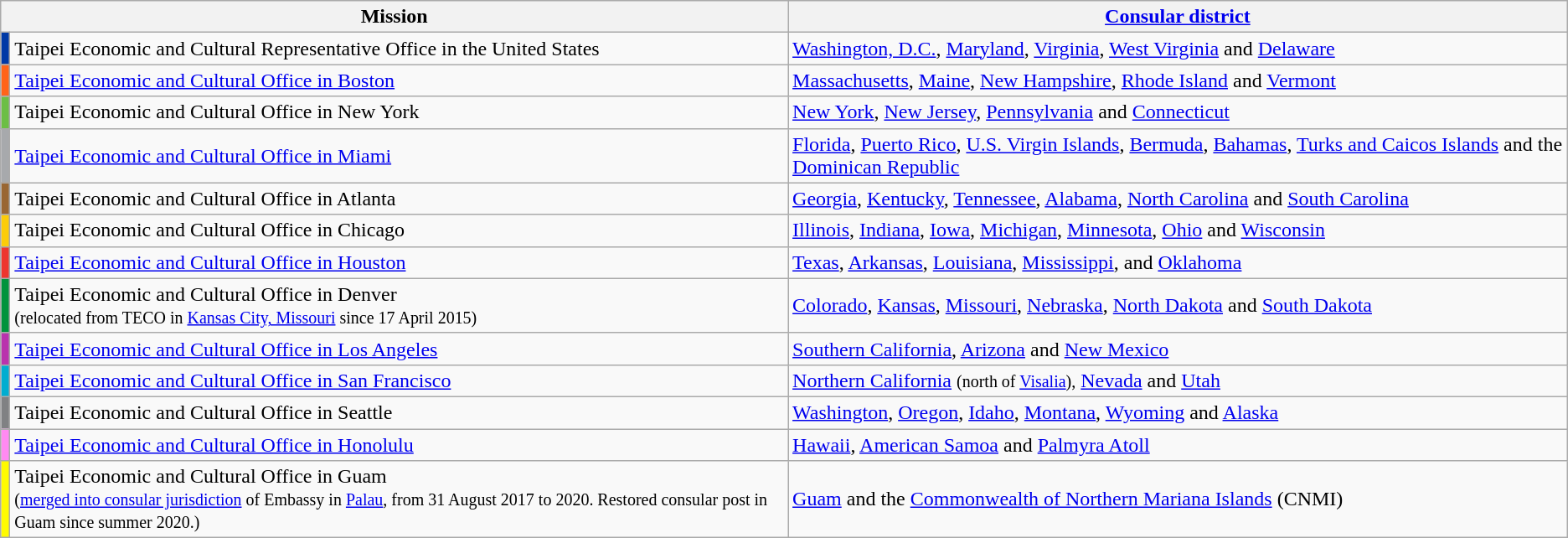<table class="wikitable">
<tr>
<th colspan="2">Mission</th>
<th><a href='#'>Consular district</a></th>
</tr>
<tr>
<td style = "background: #0039a6"></td>
<td>Taipei Economic and Cultural Representative Office in the United States</td>
<td><a href='#'>Washington, D.C.</a>, <a href='#'>Maryland</a>, <a href='#'>Virginia</a>, <a href='#'>West Virginia</a> and <a href='#'>Delaware</a></td>
</tr>
<tr>
<td style = "background:#ff6319 "></td>
<td><a href='#'>Taipei Economic and Cultural Office in Boston</a></td>
<td><a href='#'>Massachusetts</a>, <a href='#'>Maine</a>, <a href='#'>New Hampshire</a>, <a href='#'>Rhode Island</a> and <a href='#'>Vermont</a></td>
</tr>
<tr>
<td style = "background: #6cbe45"></td>
<td>Taipei Economic and Cultural Office in New York</td>
<td><a href='#'>New York</a>, <a href='#'>New Jersey</a>, <a href='#'>Pennsylvania</a> and <a href='#'>Connecticut</a></td>
</tr>
<tr>
<td style = "background: #a7a9ac"></td>
<td><a href='#'>Taipei Economic and Cultural Office in Miami</a></td>
<td><a href='#'>Florida</a>, <a href='#'>Puerto Rico</a>, <a href='#'>U.S. Virgin Islands</a>, <a href='#'>Bermuda</a>, <a href='#'>Bahamas</a>, <a href='#'>Turks and Caicos Islands</a> and the <a href='#'>Dominican Republic</a></td>
</tr>
<tr>
<td style = "background: #996633"></td>
<td>Taipei Economic and Cultural Office in Atlanta</td>
<td><a href='#'>Georgia</a>, <a href='#'>Kentucky</a>, <a href='#'>Tennessee</a>, <a href='#'>Alabama</a>, <a href='#'>North Carolina</a> and <a href='#'>South Carolina</a></td>
</tr>
<tr>
<td style = "background: #fccc0a"></td>
<td>Taipei Economic and Cultural Office in Chicago</td>
<td><a href='#'>Illinois</a>, <a href='#'>Indiana</a>, <a href='#'>Iowa</a>, <a href='#'>Michigan</a>, <a href='#'>Minnesota</a>, <a href='#'>Ohio</a> and <a href='#'>Wisconsin</a></td>
</tr>
<tr>
<td style = "background: #ee352e"></td>
<td><a href='#'>Taipei Economic and Cultural Office in Houston</a></td>
<td><a href='#'>Texas</a>, <a href='#'>Arkansas</a>, <a href='#'>Louisiana</a>, <a href='#'>Mississippi</a>, and <a href='#'>Oklahoma</a></td>
</tr>
<tr>
<td style = "background: #00933c"></td>
<td>Taipei Economic and Cultural Office in Denver<br><small>(relocated from TECO in <a href='#'>Kansas City, Missouri</a> since 17 April 2015)</small></td>
<td><a href='#'>Colorado</a>, <a href='#'>Kansas</a>, <a href='#'>Missouri</a>, <a href='#'>Nebraska</a>, <a href='#'>North Dakota</a> and <a href='#'>South Dakota</a></td>
</tr>
<tr>
<td style = "background: #b933ad"></td>
<td><a href='#'>Taipei Economic and Cultural Office in Los Angeles</a></td>
<td><a href='#'>Southern California</a>, <a href='#'>Arizona</a> and <a href='#'>New Mexico</a></td>
</tr>
<tr>
<td style = "background: #00add0"></td>
<td><a href='#'>Taipei Economic and Cultural Office in San Francisco</a></td>
<td><a href='#'>Northern California</a> <small>(north of <a href='#'>Visalia</a>),</small> <a href='#'>Nevada</a> and <a href='#'>Utah</a></td>
</tr>
<tr>
<td style = "background: #808183"></td>
<td>Taipei Economic and Cultural Office in Seattle</td>
<td><a href='#'>Washington</a>, <a href='#'>Oregon</a>, <a href='#'>Idaho</a>, <a href='#'>Montana</a>, <a href='#'>Wyoming</a> and <a href='#'>Alaska</a></td>
</tr>
<tr>
<td style = "background: #FF8AF2"></td>
<td><a href='#'>Taipei Economic and Cultural Office in Honolulu</a></td>
<td><a href='#'>Hawaii</a>, <a href='#'>American Samoa</a> and <a href='#'>Palmyra Atoll</a></td>
</tr>
<tr>
<td style = "background: #FFFB00"></td>
<td>Taipei Economic and Cultural Office in Guam<br><small>(<a href='#'>merged into consular jurisdiction</a> of Embassy in <a href='#'>Palau</a>, from 31 August 2017 to 2020. Restored consular post in Guam since summer 2020.)</small></td>
<td><a href='#'>Guam</a> and the <a href='#'>Commonwealth of Northern Mariana Islands</a> (CNMI)</td>
</tr>
</table>
